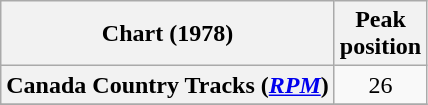<table class="wikitable sortable plainrowheaders" style="text-align:center">
<tr>
<th scope="col">Chart (1978)</th>
<th scope="col">Peak<br>position</th>
</tr>
<tr>
<th scope="row">Canada Country Tracks (<em><a href='#'>RPM</a></em>)</th>
<td align="center">26</td>
</tr>
<tr>
</tr>
</table>
